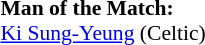<table style="width:100%; font-size:90%;">
<tr>
<td><br><strong>Man of the Match:</strong>
<br> <a href='#'>Ki Sung-Yeung</a> (Celtic)</td>
</tr>
</table>
